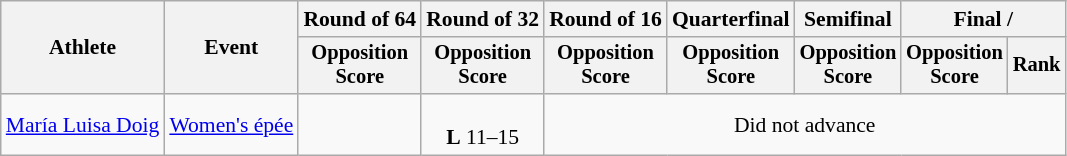<table class="wikitable" style="font-size:90%">
<tr>
<th rowspan="2">Athlete</th>
<th rowspan="2">Event</th>
<th>Round of 64</th>
<th>Round of 32</th>
<th>Round of 16</th>
<th>Quarterfinal</th>
<th>Semifinal</th>
<th colspan=2>Final / </th>
</tr>
<tr style="font-size:95%">
<th>Opposition <br> Score</th>
<th>Opposition <br> Score</th>
<th>Opposition <br> Score</th>
<th>Opposition <br> Score</th>
<th>Opposition <br> Score</th>
<th>Opposition <br> Score</th>
<th>Rank</th>
</tr>
<tr align=center>
<td align=left><a href='#'>María Luisa Doig</a></td>
<td align=left><a href='#'>Women's épée</a></td>
<td></td>
<td><br><strong>L</strong> 11–15</td>
<td colspan=5>Did not advance</td>
</tr>
</table>
